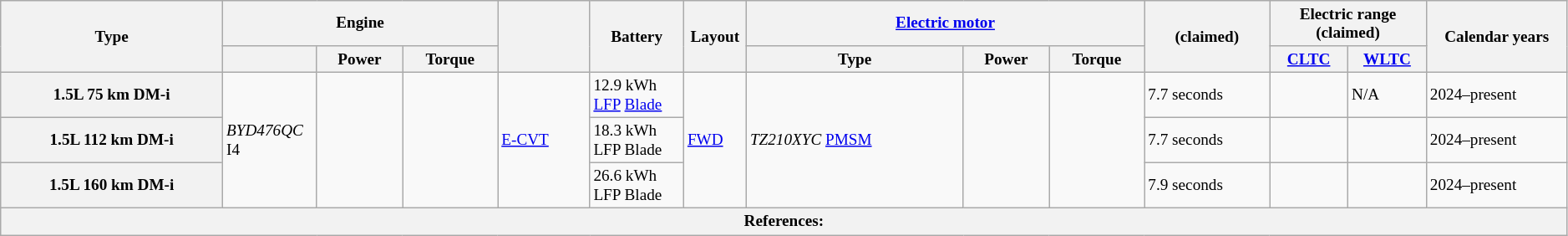<table class="wikitable" style="text-align:left; font-size:80%; width=">
<tr>
<th rowspan="2">Type</th>
<th colspan="3">Engine</th>
<th rowspan="2"></th>
<th rowspan="2" width="6%">Battery</th>
<th rowspan="2" width="4%">Layout</th>
<th colspan="3"><a href='#'>Electric motor</a></th>
<th rowspan="2" width="8%"> (claimed)</th>
<th colspan="2">Electric range (claimed)</th>
<th rowspan="2" width="9%">Calendar years</th>
</tr>
<tr>
<th width="6%"></th>
<th>Power</th>
<th>Torque</th>
<th>Type</th>
<th>Power</th>
<th>Torque</th>
<th width="5%"><a href='#'>CLTC</a></th>
<th width="5%"><a href='#'>WLTC</a></th>
</tr>
<tr>
<th>1.5L 75 km DM-i</th>
<td rowspan="3"><em>BYD476QC</em>  I4</td>
<td rowspan="3"></td>
<td rowspan="3"></td>
<td rowspan="3"><a href='#'>E-CVT</a></td>
<td>12.9 kWh <a href='#'>LFP</a> <a href='#'>Blade</a></td>
<td rowspan="3"><a href='#'>FWD</a></td>
<td rowspan="3"><em>TZ210XYC</em> <a href='#'>PMSM</a></td>
<td rowspan="3"></td>
<td rowspan="3"></td>
<td>7.7 seconds</td>
<td></td>
<td>N/A</td>
<td>2024–present</td>
</tr>
<tr>
<th>1.5L 112 km DM-i</th>
<td>18.3 kWh LFP Blade</td>
<td>7.7 seconds</td>
<td></td>
<td></td>
<td>2024–present</td>
</tr>
<tr>
<th>1.5L 160 km DM-i</th>
<td>26.6 kWh LFP Blade</td>
<td>7.9 seconds</td>
<td></td>
<td></td>
<td>2024–present</td>
</tr>
<tr>
<th colspan="14">References: </th>
</tr>
</table>
